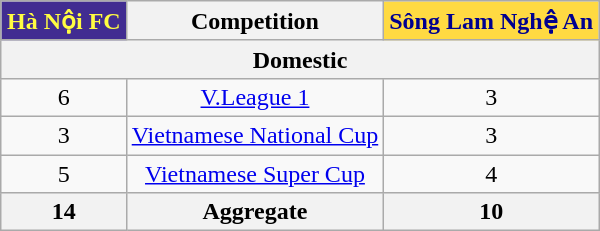<table class="wikitable sortable" style="width:auto; margin:auto;">
<tr>
<th style="color:#fffc42; background-color:#412c91;">Hà Nội FC</th>
<th>Competition</th>
<th style="color:#00008f; background-color:#ffda42;">Sông Lam Nghệ An</th>
</tr>
<tr style="text-align:center;">
<th colspan="3">Domestic</th>
</tr>
<tr style="text-align:center;">
<td>6</td>
<td><a href='#'>V.League 1</a></td>
<td>3</td>
</tr>
<tr style="text-align:center;">
<td>3</td>
<td><a href='#'>Vietnamese National Cup</a></td>
<td>3</td>
</tr>
<tr style="text-align:center;">
<td>5</td>
<td><a href='#'>Vietnamese Super Cup</a></td>
<td>4</td>
</tr>
<tr align="center">
<th>14</th>
<th>Aggregate</th>
<th>10</th>
</tr>
</table>
